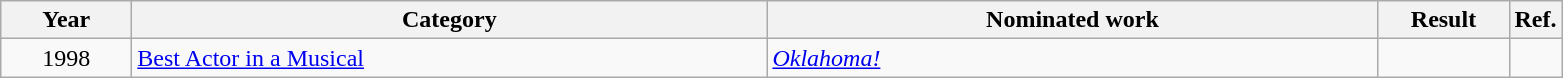<table class=wikitable>
<tr>
<th scope="col" style="width:5em;">Year</th>
<th scope="col" style="width:26em;">Category</th>
<th scope="col" style="width:25em;">Nominated work</th>
<th scope="col" style="width:5em;">Result</th>
<th>Ref.</th>
</tr>
<tr>
<td style="text-align:center;">1998</td>
<td><a href='#'>Best Actor in a Musical</a></td>
<td><em><a href='#'>Oklahoma!</a></em></td>
<td></td>
<td style="text-align:center;"></td>
</tr>
</table>
